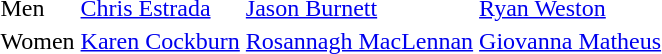<table>
<tr>
<td>Men</td>
<td> <a href='#'>Chris Estrada</a></td>
<td> <a href='#'>Jason Burnett</a></td>
<td> <a href='#'>Ryan Weston</a></td>
</tr>
<tr>
<td>Women</td>
<td> <a href='#'>Karen Cockburn</a></td>
<td> <a href='#'>Rosannagh MacLennan</a></td>
<td> <a href='#'>Giovanna Matheus</a></td>
</tr>
</table>
